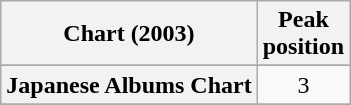<table class="wikitable sortable plainrowheaders" style="text-align:center">
<tr>
<th scope="col">Chart (2003)</th>
<th scope="col">Peak<br>position</th>
</tr>
<tr>
</tr>
<tr>
</tr>
<tr>
</tr>
<tr>
</tr>
<tr>
</tr>
<tr>
</tr>
<tr>
</tr>
<tr>
</tr>
<tr>
</tr>
<tr>
</tr>
<tr>
</tr>
<tr>
</tr>
<tr>
<th scope="row">Japanese Albums Chart</th>
<td>3</td>
</tr>
<tr>
</tr>
<tr>
</tr>
<tr>
</tr>
<tr>
</tr>
<tr>
</tr>
<tr>
</tr>
<tr>
</tr>
<tr>
</tr>
<tr>
</tr>
</table>
